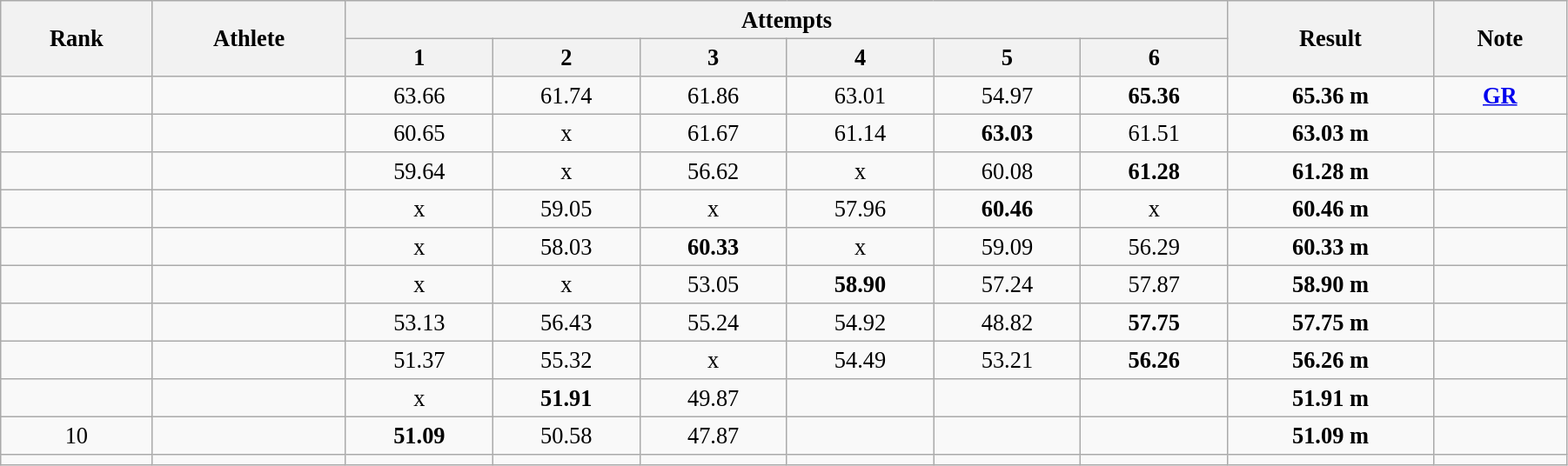<table class="wikitable sortable" style=" text-align:center; font-size:110%;" width="95%">
<tr>
<th rowspan="2">Rank</th>
<th rowspan="2">Athlete</th>
<th colspan="6">Attempts</th>
<th rowspan="2">Result</th>
<th rowspan="2">Note</th>
</tr>
<tr>
<th>1</th>
<th>2</th>
<th>3</th>
<th>4</th>
<th>5</th>
<th>6</th>
</tr>
<tr>
<td></td>
<td align=left></td>
<td>63.66</td>
<td>61.74</td>
<td>61.86</td>
<td>63.01</td>
<td>54.97</td>
<td><strong>65.36</strong></td>
<td><strong>65.36 m</strong></td>
<td><strong><a href='#'>GR</a></strong></td>
</tr>
<tr>
<td></td>
<td align=left></td>
<td>60.65</td>
<td>x</td>
<td>61.67</td>
<td>61.14</td>
<td><strong>63.03</strong></td>
<td>61.51</td>
<td><strong>63.03 m </strong></td>
<td></td>
</tr>
<tr>
<td></td>
<td align=left></td>
<td>59.64</td>
<td>x</td>
<td>56.62</td>
<td>x</td>
<td>60.08</td>
<td><strong>61.28</strong></td>
<td><strong>61.28 m </strong></td>
<td></td>
</tr>
<tr>
<td></td>
<td align=left></td>
<td>x</td>
<td>59.05</td>
<td>x</td>
<td>57.96</td>
<td><strong>60.46</strong></td>
<td>x</td>
<td><strong>60.46 m </strong></td>
<td></td>
</tr>
<tr>
<td></td>
<td align=left></td>
<td>x</td>
<td>58.03</td>
<td><strong>60.33</strong></td>
<td>x</td>
<td>59.09</td>
<td>56.29</td>
<td><strong>60.33 m </strong></td>
<td></td>
</tr>
<tr>
<td></td>
<td align=left></td>
<td>x</td>
<td>x</td>
<td>53.05</td>
<td><strong>58.90</strong></td>
<td>57.24</td>
<td>57.87</td>
<td><strong>58.90 m </strong></td>
<td></td>
</tr>
<tr>
<td></td>
<td align=left></td>
<td>53.13</td>
<td>56.43</td>
<td>55.24</td>
<td>54.92</td>
<td>48.82</td>
<td><strong>57.75</strong></td>
<td><strong>57.75 m </strong></td>
<td></td>
</tr>
<tr>
<td></td>
<td align=left></td>
<td>51.37</td>
<td>55.32</td>
<td>x</td>
<td>54.49</td>
<td>53.21</td>
<td><strong>56.26</strong></td>
<td><strong>56.26 m </strong></td>
<td></td>
</tr>
<tr>
<td></td>
<td align=left></td>
<td>x</td>
<td><strong>51.91</strong></td>
<td>49.87</td>
<td></td>
<td></td>
<td></td>
<td><strong>51.91 m </strong></td>
<td></td>
</tr>
<tr>
<td>10</td>
<td align=left></td>
<td><strong>51.09</strong></td>
<td>50.58</td>
<td>47.87</td>
<td></td>
<td></td>
<td></td>
<td><strong>51.09 m </strong></td>
<td></td>
</tr>
<tr>
<td></td>
<td align=left></td>
<td></td>
<td></td>
<td></td>
<td></td>
<td></td>
<td></td>
<td><strong></strong></td>
<td></td>
</tr>
</table>
